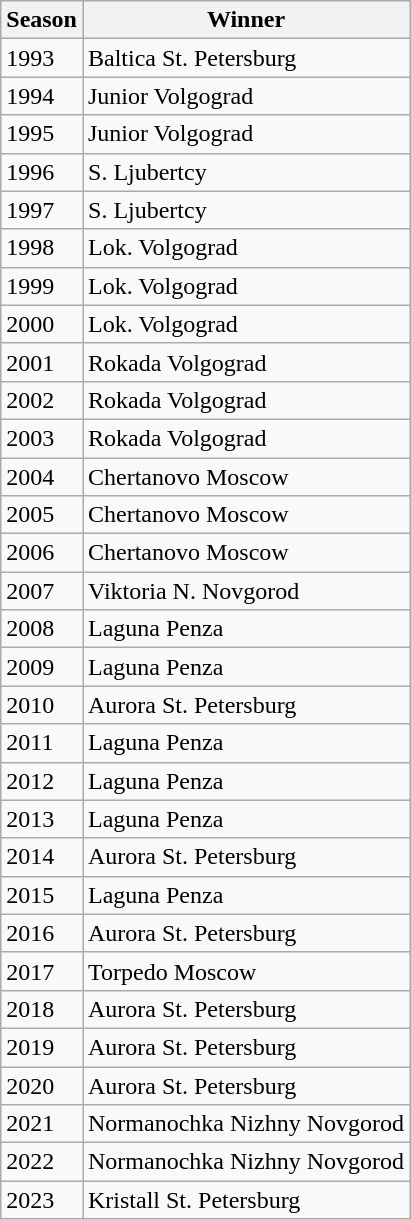<table class="wikitable sortable" style="text-align: left;">
<tr>
<th>Season</th>
<th>Winner</th>
</tr>
<tr>
<td>1993</td>
<td>Baltica St. Petersburg</td>
</tr>
<tr>
<td>1994</td>
<td>Junior Volgograd</td>
</tr>
<tr>
<td>1995</td>
<td>Junior Volgograd</td>
</tr>
<tr>
<td>1996</td>
<td>S. Ljubertcy</td>
</tr>
<tr>
<td>1997</td>
<td>S. Ljubertcy</td>
</tr>
<tr>
<td>1998</td>
<td>Lok. Volgograd</td>
</tr>
<tr>
<td>1999</td>
<td>Lok. Volgograd</td>
</tr>
<tr>
<td>2000</td>
<td>Lok. Volgograd</td>
</tr>
<tr>
<td>2001</td>
<td>Rokada Volgograd</td>
</tr>
<tr>
<td>2002</td>
<td>Rokada Volgograd</td>
</tr>
<tr>
<td>2003</td>
<td>Rokada Volgograd</td>
</tr>
<tr>
<td>2004</td>
<td>Chertanovo Moscow</td>
</tr>
<tr>
<td>2005</td>
<td>Chertanovo Moscow</td>
</tr>
<tr>
<td>2006</td>
<td>Chertanovo Moscow</td>
</tr>
<tr>
<td>2007</td>
<td>Viktoria N. Novgorod</td>
</tr>
<tr>
<td>2008</td>
<td>Laguna Penza</td>
</tr>
<tr>
<td>2009</td>
<td>Laguna Penza</td>
</tr>
<tr>
<td>2010</td>
<td>Aurora St. Petersburg</td>
</tr>
<tr>
<td>2011</td>
<td>Laguna Penza</td>
</tr>
<tr>
<td>2012</td>
<td>Laguna Penza</td>
</tr>
<tr>
<td>2013</td>
<td>Laguna Penza</td>
</tr>
<tr>
<td>2014</td>
<td>Aurora St. Petersburg</td>
</tr>
<tr>
<td>2015</td>
<td>Laguna Penza</td>
</tr>
<tr>
<td>2016</td>
<td>Aurora St. Petersburg</td>
</tr>
<tr>
<td>2017</td>
<td>Torpedo Moscow</td>
</tr>
<tr>
<td>2018</td>
<td>Aurora St. Petersburg</td>
</tr>
<tr>
<td>2019</td>
<td>Aurora St. Petersburg</td>
</tr>
<tr>
<td>2020</td>
<td>Aurora St. Petersburg</td>
</tr>
<tr>
<td>2021</td>
<td>Normanochka Nizhny Novgorod</td>
</tr>
<tr>
<td>2022</td>
<td>Normanochka Nizhny Novgorod</td>
</tr>
<tr>
<td>2023</td>
<td>Kristall St. Petersburg</td>
</tr>
</table>
